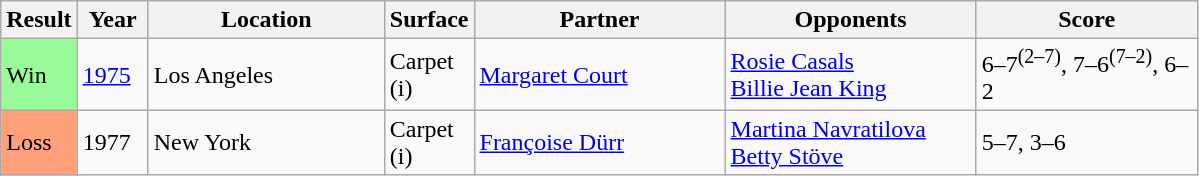<table class='sortable wikitable'>
<tr>
<th style="width:40px">Result</th>
<th style="width:40px">Year</th>
<th style="width:150px">Location</th>
<th style="width:50px">Surface</th>
<th style="width:160px">Partner</th>
<th style="width:160px">Opponents</th>
<th style="width:140px" class="unsortable">Score</th>
</tr>
<tr>
<td style="background:#98fb98;">Win</td>
<td><a href='#'>1975</a></td>
<td>Los Angeles</td>
<td>Carpet (i)</td>
<td> <a href='#'>Margaret Court</a></td>
<td> <a href='#'>Rosie Casals</a><br> <a href='#'>Billie Jean King</a></td>
<td>6–7<sup>(2–7)</sup>, 7–6<sup>(7–2)</sup>, 6–2</td>
</tr>
<tr>
<td style="background:#ffa07a;">Loss</td>
<td>1977</td>
<td>New York</td>
<td>Carpet (i)</td>
<td> <a href='#'>Françoise Dürr</a></td>
<td> <a href='#'>Martina Navratilova</a><br> <a href='#'>Betty Stöve</a></td>
<td>5–7, 3–6</td>
</tr>
</table>
